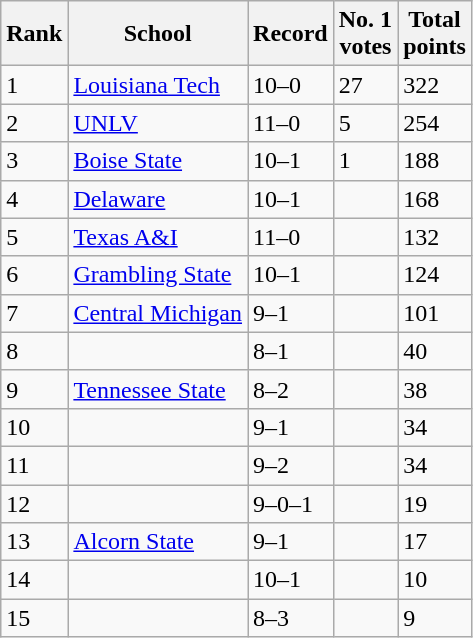<table class="wikitable">
<tr>
<th>Rank</th>
<th>School</th>
<th>Record</th>
<th>No. 1<br>votes</th>
<th>Total<br>points</th>
</tr>
<tr>
<td>1</td>
<td><a href='#'>Louisiana Tech</a></td>
<td>10–0</td>
<td>27</td>
<td>322</td>
</tr>
<tr>
<td>2</td>
<td><a href='#'>UNLV</a></td>
<td>11–0</td>
<td>5</td>
<td>254</td>
</tr>
<tr>
<td>3</td>
<td><a href='#'>Boise State</a></td>
<td>10–1</td>
<td>1</td>
<td>188</td>
</tr>
<tr>
<td>4</td>
<td><a href='#'>Delaware</a></td>
<td>10–1</td>
<td></td>
<td>168</td>
</tr>
<tr>
<td>5</td>
<td><a href='#'>Texas A&I</a></td>
<td>11–0</td>
<td></td>
<td>132</td>
</tr>
<tr>
<td>6</td>
<td><a href='#'>Grambling State</a></td>
<td>10–1</td>
<td></td>
<td>124</td>
</tr>
<tr>
<td>7</td>
<td><a href='#'>Central Michigan</a></td>
<td>9–1</td>
<td></td>
<td>101</td>
</tr>
<tr>
<td>8</td>
<td></td>
<td>8–1</td>
<td></td>
<td>40</td>
</tr>
<tr>
<td>9</td>
<td><a href='#'>Tennessee State</a></td>
<td>8–2</td>
<td></td>
<td>38</td>
</tr>
<tr>
<td>10</td>
<td></td>
<td>9–1</td>
<td></td>
<td>34</td>
</tr>
<tr>
<td>11</td>
<td></td>
<td>9–2</td>
<td></td>
<td>34</td>
</tr>
<tr>
<td>12</td>
<td></td>
<td>9–0–1</td>
<td></td>
<td>19</td>
</tr>
<tr>
<td>13</td>
<td><a href='#'>Alcorn State</a></td>
<td>9–1</td>
<td></td>
<td>17</td>
</tr>
<tr>
<td>14</td>
<td></td>
<td>10–1</td>
<td></td>
<td>10</td>
</tr>
<tr>
<td>15</td>
<td></td>
<td>8–3</td>
<td></td>
<td>9</td>
</tr>
</table>
